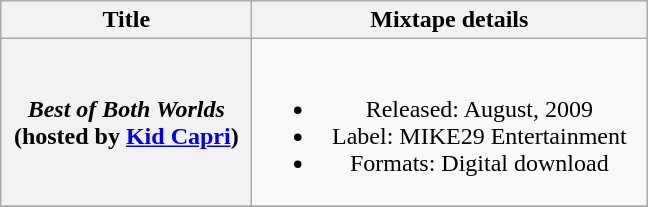<table class="wikitable plainrowheaders" style="text-align:center;">
<tr>
<th scope="col" style="width:10em;">Title</th>
<th scope="col" style="width:16em;">Mixtape details</th>
</tr>
<tr>
<th scope="row"><em>Best of Both Worlds</em><br><span>(hosted by <a href='#'>Kid Capri</a>)</span></th>
<td><br><ul><li>Released: August, 2009</li><li>Label: MIKE29 Entertainment</li><li>Formats: Digital download</li></ul></td>
</tr>
<tr>
</tr>
</table>
